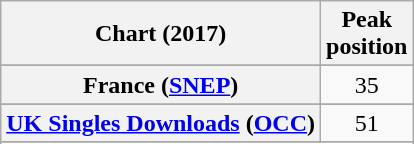<table class="wikitable sortable plainrowheaders" style="text-align:center">
<tr>
<th>Chart (2017)</th>
<th>Peak<br>position</th>
</tr>
<tr>
</tr>
<tr>
</tr>
<tr>
</tr>
<tr>
<th scope="row">France (<a href='#'>SNEP</a>)</th>
<td>35</td>
</tr>
<tr>
</tr>
<tr>
</tr>
<tr>
</tr>
<tr>
<th scope="row"><a href='#'>UK Singles Downloads</a> (<a href='#'>OCC</a>)</th>
<td>51</td>
</tr>
<tr>
</tr>
<tr>
</tr>
</table>
